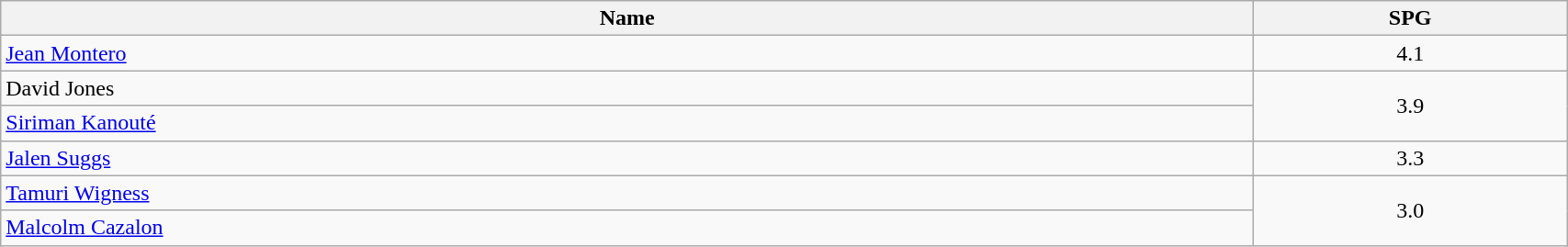<table class=wikitable width="90%">
<tr>
<th width="80%">Name</th>
<th width="20%">SPG</th>
</tr>
<tr>
<td> <a href='#'>Jean Montero</a></td>
<td align=center>4.1</td>
</tr>
<tr>
<td> David Jones</td>
<td align=center rowspan=2>3.9</td>
</tr>
<tr>
<td> <a href='#'>Siriman Kanouté</a></td>
</tr>
<tr>
<td> <a href='#'>Jalen Suggs</a></td>
<td align=center>3.3</td>
</tr>
<tr>
<td> <a href='#'>Tamuri Wigness</a></td>
<td align=center rowspan=2>3.0</td>
</tr>
<tr>
<td> <a href='#'>Malcolm Cazalon</a></td>
</tr>
</table>
